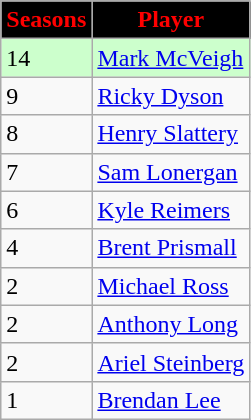<table class="wikitable">
<tr>
<th style="background:#000; color:red; text-align:center;">Seasons</th>
<th style="background:#000; color:red; text-align:center;">Player</th>
</tr>
<tr style="background:#cfc;">
<td>14</td>
<td><a href='#'>Mark McVeigh</a></td>
</tr>
<tr>
<td>9</td>
<td><a href='#'>Ricky Dyson</a></td>
</tr>
<tr>
<td>8</td>
<td><a href='#'>Henry Slattery</a></td>
</tr>
<tr>
<td>7</td>
<td><a href='#'>Sam Lonergan</a></td>
</tr>
<tr>
<td>6</td>
<td><a href='#'>Kyle Reimers</a></td>
</tr>
<tr>
<td>4</td>
<td><a href='#'>Brent Prismall</a></td>
</tr>
<tr>
<td>2</td>
<td><a href='#'>Michael Ross</a></td>
</tr>
<tr>
<td>2</td>
<td><a href='#'>Anthony Long</a></td>
</tr>
<tr>
<td>2</td>
<td><a href='#'>Ariel Steinberg</a></td>
</tr>
<tr>
<td>1</td>
<td><a href='#'>Brendan Lee</a></td>
</tr>
</table>
